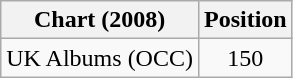<table class="wikitable">
<tr>
<th>Chart (2008)</th>
<th>Position</th>
</tr>
<tr>
<td>UK Albums (OCC)</td>
<td style="text-align:center;">150</td>
</tr>
</table>
